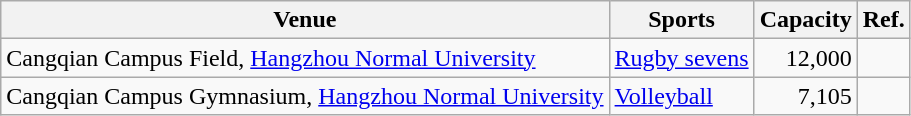<table class="wikitable sortable">
<tr>
<th>Venue</th>
<th>Sports</th>
<th>Capacity</th>
<th>Ref.</th>
</tr>
<tr>
<td>Cangqian Campus Field, <a href='#'>Hangzhou Normal University</a></td>
<td><a href='#'>Rugby sevens</a></td>
<td align=right>12,000</td>
<td></td>
</tr>
<tr>
<td>Cangqian Campus Gymnasium, <a href='#'>Hangzhou Normal University</a></td>
<td><a href='#'>Volleyball</a></td>
<td align=right>7,105</td>
<td></td>
</tr>
</table>
